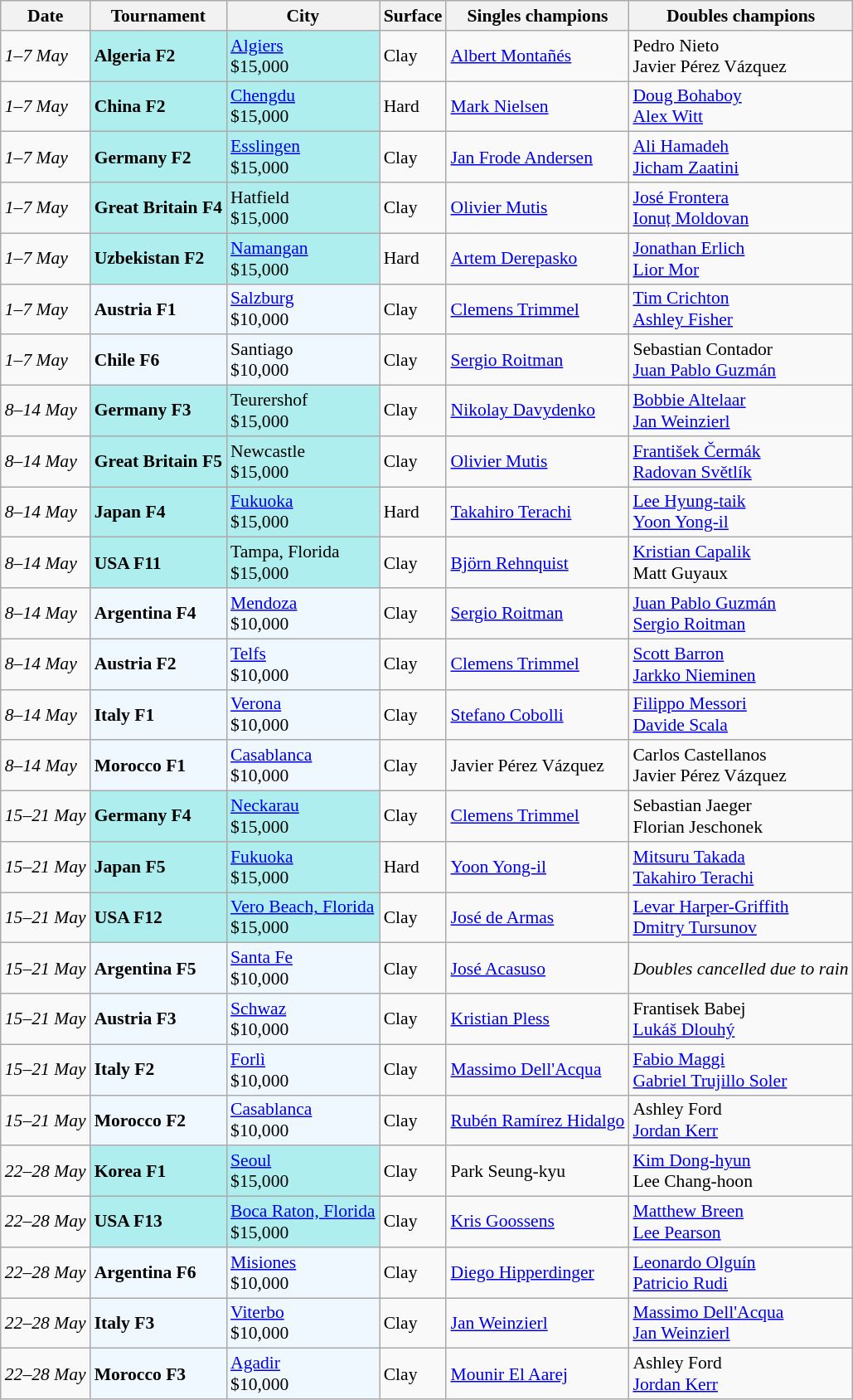<table class="sortable wikitable" style="font-size:90%">
<tr>
<th>Date</th>
<th>Tournament</th>
<th>City</th>
<th>Surface</th>
<th>Singles champions</th>
<th>Doubles champions</th>
</tr>
<tr>
<td><em>1–7 May</em></td>
<td style="background:#afeeee;"><strong>Algeria F2</strong></td>
<td style="background:#afeeee;"><a href='#'>Algiers</a> <br>$15,000</td>
<td>Clay</td>
<td> <a href='#'>Albert Montañés</a></td>
<td> Pedro Nieto <br> Javier Pérez Vázquez</td>
</tr>
<tr>
<td><em>1–7 May</em></td>
<td style="background:#afeeee;"><strong>China F2</strong></td>
<td style="background:#afeeee;"><a href='#'>Chengdu</a> <br>$15,000</td>
<td>Hard</td>
<td> <a href='#'>Mark Nielsen</a></td>
<td> <a href='#'>Doug Bohaboy</a> <br> <a href='#'>Alex Witt</a></td>
</tr>
<tr>
<td><em>1–7 May</em></td>
<td style="background:#afeeee;"><strong>Germany F2</strong></td>
<td style="background:#afeeee;"><a href='#'>Esslingen</a> <br>$15,000</td>
<td>Clay</td>
<td> <a href='#'>Jan Frode Andersen</a></td>
<td> <a href='#'>Ali Hamadeh</a><br> <a href='#'>Jicham Zaatini</a></td>
</tr>
<tr>
<td><em>1–7 May</em></td>
<td style="background:#afeeee;"><strong>Great Britain F4</strong></td>
<td style="background:#afeeee;">Hatfield <br>$15,000</td>
<td>Clay</td>
<td> <a href='#'>Olivier Mutis</a></td>
<td> <a href='#'>José Frontera</a> <br> <a href='#'>Ionuț Moldovan</a></td>
</tr>
<tr>
<td><em>1–7 May</em></td>
<td style="background:#afeeee;"><strong>Uzbekistan F2</strong></td>
<td style="background:#afeeee;"><a href='#'>Namangan</a> <br>$15,000</td>
<td>Hard</td>
<td> <a href='#'>Artem Derepasko</a></td>
<td> <a href='#'>Jonathan Erlich</a> <br> <a href='#'>Lior Mor</a></td>
</tr>
<tr>
<td><em>1–7 May</em></td>
<td style="background:#f0f8ff;"><strong>Austria F1</strong></td>
<td style="background:#f0f8ff;"><a href='#'>Salzburg</a> <br>$10,000</td>
<td>Clay</td>
<td> <a href='#'>Clemens Trimmel</a></td>
<td> <a href='#'>Tim Crichton</a> <br> <a href='#'>Ashley Fisher</a></td>
</tr>
<tr>
<td><em>1–7 May</em></td>
<td style="background:#f0f8ff;"><strong>Chile F6</strong></td>
<td style="background:#f0f8ff;">Santiago <br>$10,000</td>
<td>Clay</td>
<td> <a href='#'>Sergio Roitman</a></td>
<td> Sebastian Contador <br> <a href='#'>Juan Pablo Guzmán</a></td>
</tr>
<tr>
<td><em>8–14 May</em></td>
<td style="background:#afeeee;"><strong>Germany F3</strong></td>
<td style="background:#afeeee;">Teurershof  <br>$15,000</td>
<td>Clay</td>
<td> <a href='#'>Nikolay Davydenko</a></td>
<td> <a href='#'>Bobbie Altelaar</a> <br> <a href='#'>Jan Weinzierl</a></td>
</tr>
<tr>
<td><em>8–14 May</em></td>
<td style="background:#afeeee;"><strong>Great Britain F5</strong></td>
<td style="background:#afeeee;">Newcastle  <br>$15,000</td>
<td>Clay</td>
<td> <a href='#'>Olivier Mutis</a></td>
<td> <a href='#'>František Čermák</a><br> <a href='#'>Radovan Světlík</a></td>
</tr>
<tr>
<td><em>8–14 May</em></td>
<td style="background:#afeeee;"><strong>Japan F4</strong></td>
<td style="background:#afeeee;"><a href='#'>Fukuoka</a> <br>$15,000</td>
<td>Hard</td>
<td> <a href='#'>Takahiro Terachi</a></td>
<td> <a href='#'>Lee Hyung-taik</a><br> <a href='#'>Yoon Yong-il</a></td>
</tr>
<tr>
<td><em>8–14 May</em></td>
<td style="background:#afeeee;"><strong>USA F11</strong></td>
<td style="background:#afeeee;">Tampa, Florida <br>$15,000</td>
<td>Clay</td>
<td> <a href='#'>Björn Rehnquist</a></td>
<td> <a href='#'>Kristian Capalik</a><br> Matt Guyaux</td>
</tr>
<tr>
<td><em>8–14 May</em></td>
<td style="background:#f0f8ff;"><strong>Argentina F4</strong></td>
<td style="background:#f0f8ff;"><a href='#'>Mendoza</a> <br>$10,000</td>
<td>Clay</td>
<td> <a href='#'>Sergio Roitman</a></td>
<td> <a href='#'>Juan Pablo Guzmán</a><br> <a href='#'>Sergio Roitman</a></td>
</tr>
<tr>
<td><em>8–14 May</em></td>
<td style="background:#f0f8ff;"><strong>Austria F2</strong></td>
<td style="background:#f0f8ff;"><a href='#'>Telfs</a> <br>$10,000</td>
<td>Clay</td>
<td> <a href='#'>Clemens Trimmel</a></td>
<td> <a href='#'>Scott Barron</a><br> <a href='#'>Jarkko Nieminen</a></td>
</tr>
<tr>
<td><em>8–14 May</em></td>
<td style="background:#f0f8ff;"><strong>Italy F1</strong></td>
<td style="background:#f0f8ff;"><a href='#'>Verona</a> <br>$10,000</td>
<td>Clay</td>
<td> <a href='#'>Stefano Cobolli</a></td>
<td> <a href='#'>Filippo Messori</a><br> <a href='#'>Davide Scala</a></td>
</tr>
<tr>
<td><em>8–14 May</em></td>
<td style="background:#f0f8ff;"><strong>Morocco F1</strong></td>
<td style="background:#f0f8ff;"><a href='#'>Casablanca</a> <br>$10,000</td>
<td>Clay</td>
<td> Javier Pérez Vázquez</td>
<td> Carlos Castellanos <br> Javier Pérez Vázquez</td>
</tr>
<tr>
<td><em>15–21 May</em></td>
<td style="background:#afeeee;"><strong>Germany F4</strong></td>
<td style="background:#afeeee;"><a href='#'>Neckarau</a> <br>$15,000</td>
<td>Clay</td>
<td> <a href='#'>Clemens Trimmel</a></td>
<td> Sebastian Jaeger <br> Florian Jeschonek</td>
</tr>
<tr>
<td><em>15–21 May</em></td>
<td style="background:#afeeee;"><strong>Japan F5</strong></td>
<td style="background:#afeeee;"><a href='#'>Fukuoka</a> <br>$15,000</td>
<td>Hard</td>
<td> <a href='#'>Yoon Yong-il</a></td>
<td> <a href='#'>Mitsuru Takada</a><br> <a href='#'>Takahiro Terachi</a></td>
</tr>
<tr>
<td><em>15–21 May</em></td>
<td style="background:#afeeee;"><strong>USA F12</strong></td>
<td style="background:#afeeee;"><a href='#'>Vero Beach, Florida</a> <br>$15,000</td>
<td>Clay</td>
<td> <a href='#'>José de Armas</a></td>
<td> <a href='#'>Levar Harper-Griffith</a><br> <a href='#'>Dmitry Tursunov</a></td>
</tr>
<tr>
<td><em>15–21 May</em></td>
<td style="background:#f0f8ff;"><strong>Argentina F5</strong></td>
<td style="background:#f0f8ff;"><a href='#'>Santa Fe</a> <br>$10,000</td>
<td>Clay</td>
<td> <a href='#'>José Acasuso</a></td>
<td><em>Doubles cancelled due to rain</em></td>
</tr>
<tr>
<td><em>15–21 May</em></td>
<td style="background:#f0f8ff;"><strong>Austria F3</strong></td>
<td style="background:#f0f8ff;"><a href='#'>Schwaz</a> <br>$10,000</td>
<td>Clay</td>
<td> <a href='#'>Kristian Pless</a></td>
<td> Frantisek Babej <br> <a href='#'>Lukáš Dlouhý</a></td>
</tr>
<tr>
<td><em>15–21 May</em></td>
<td style="background:#f0f8ff;"><strong>Italy F2</strong></td>
<td style="background:#f0f8ff;"><a href='#'>Forlì</a> <br>$10,000</td>
<td>Clay</td>
<td> <a href='#'>Massimo Dell'Acqua</a></td>
<td> <a href='#'>Fabio Maggi</a><br> <a href='#'>Gabriel Trujillo Soler</a></td>
</tr>
<tr>
<td><em>15–21 May</em></td>
<td style="background:#f0f8ff;"><strong>Morocco F2</strong></td>
<td style="background:#f0f8ff;"><a href='#'>Casablanca</a> <br>$10,000</td>
<td>Clay</td>
<td> <a href='#'>Rubén Ramírez Hidalgo</a></td>
<td> Ashley Ford<br> <a href='#'>Jordan Kerr</a></td>
</tr>
<tr>
<td><em>22–28 May</em></td>
<td style="background:#afeeee;"><strong>Korea F1</strong></td>
<td style="background:#afeeee;"><a href='#'>Seoul</a> <br>$15,000</td>
<td>Clay</td>
<td> Park Seung-kyu</td>
<td> <a href='#'>Kim Dong-hyun</a><br> Lee Chang-hoon</td>
</tr>
<tr>
<td><em>22–28 May</em></td>
<td style="background:#afeeee;"><strong>USA F13</strong></td>
<td style="background:#afeeee;"><a href='#'>Boca Raton, Florida</a> <br>$15,000</td>
<td>Clay</td>
<td> <a href='#'>Kris Goossens</a></td>
<td> <a href='#'>Matthew Breen</a><br> <a href='#'>Lee Pearson</a></td>
</tr>
<tr>
<td><em>22–28 May</em></td>
<td style="background:#f0f8ff;"><strong>Argentina F6</strong></td>
<td style="background:#f0f8ff;"><a href='#'>Misiones</a> <br>$10,000</td>
<td>Clay</td>
<td> <a href='#'>Diego Hipperdinger</a></td>
<td> <a href='#'>Leonardo Olguín</a><br> <a href='#'>Patricio Rudi</a></td>
</tr>
<tr>
<td><em>22–28 May</em></td>
<td style="background:#f0f8ff;"><strong>Italy F3</strong></td>
<td style="background:#f0f8ff;"><a href='#'>Viterbo</a> <br>$10,000</td>
<td>Clay</td>
<td> <a href='#'>Jan Weinzierl</a></td>
<td> <a href='#'>Massimo Dell'Acqua</a><br> <a href='#'>Jan Weinzierl</a></td>
</tr>
<tr>
<td><em>22–28 May</em></td>
<td style="background:#f0f8ff;"><strong>Morocco F3</strong></td>
<td style="background:#f0f8ff;"><a href='#'>Agadir</a> <br>$10,000</td>
<td>Clay</td>
<td> <a href='#'>Mounir El Aarej</a></td>
<td> Ashley Ford<br> <a href='#'>Jordan Kerr</a></td>
</tr>
</table>
